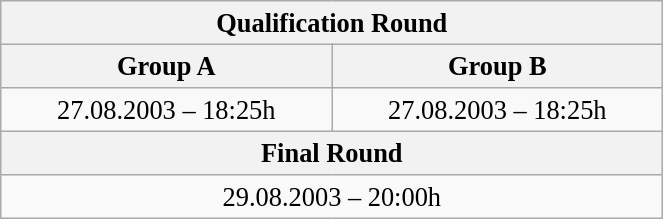<table class="wikitable" style=" text-align:center; font-size:110%;" width="35%">
<tr>
<th colspan="2">Qualification Round</th>
</tr>
<tr>
<th>Group A</th>
<th>Group B</th>
</tr>
<tr>
<td>27.08.2003 – 18:25h</td>
<td>27.08.2003 – 18:25h</td>
</tr>
<tr>
<th colspan="2">Final Round</th>
</tr>
<tr>
<td colspan="2">29.08.2003 – 20:00h</td>
</tr>
</table>
